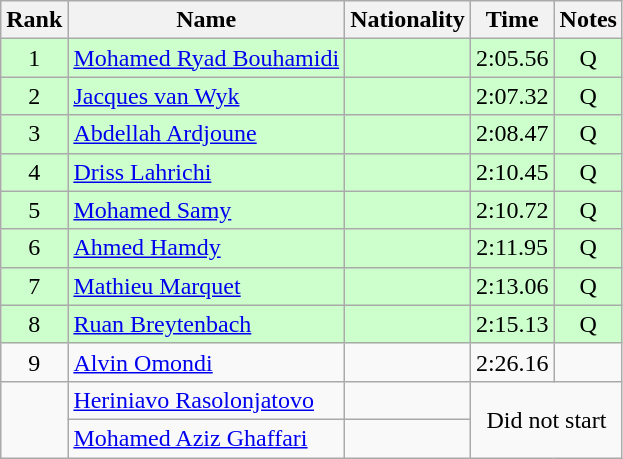<table class="wikitable sortable" style="text-align:center">
<tr>
<th>Rank</th>
<th>Name</th>
<th>Nationality</th>
<th>Time</th>
<th>Notes</th>
</tr>
<tr bgcolor=ccffcc>
<td>1</td>
<td align=left><a href='#'>Mohamed Ryad Bouhamidi</a></td>
<td align=left></td>
<td>2:05.56</td>
<td>Q</td>
</tr>
<tr bgcolor=ccffcc>
<td>2</td>
<td align=left><a href='#'>Jacques van Wyk</a></td>
<td align=left></td>
<td>2:07.32</td>
<td>Q</td>
</tr>
<tr bgcolor=ccffcc>
<td>3</td>
<td align=left><a href='#'>Abdellah Ardjoune</a></td>
<td align=left></td>
<td>2:08.47</td>
<td>Q</td>
</tr>
<tr bgcolor=ccffcc>
<td>4</td>
<td align=left><a href='#'>Driss Lahrichi</a></td>
<td align=left></td>
<td>2:10.45</td>
<td>Q</td>
</tr>
<tr bgcolor=ccffcc>
<td>5</td>
<td align=left><a href='#'>Mohamed Samy</a></td>
<td align=left></td>
<td>2:10.72</td>
<td>Q</td>
</tr>
<tr bgcolor=ccffcc>
<td>6</td>
<td align=left><a href='#'>Ahmed Hamdy</a></td>
<td align=left></td>
<td>2:11.95</td>
<td>Q</td>
</tr>
<tr bgcolor=ccffcc>
<td>7</td>
<td align=left><a href='#'>Mathieu Marquet</a></td>
<td align=left></td>
<td>2:13.06</td>
<td>Q</td>
</tr>
<tr bgcolor=ccffcc>
<td>8</td>
<td align=left><a href='#'>Ruan Breytenbach</a></td>
<td align=left></td>
<td>2:15.13</td>
<td>Q</td>
</tr>
<tr>
<td>9</td>
<td align=left><a href='#'>Alvin Omondi</a></td>
<td align=left></td>
<td>2:26.16</td>
<td></td>
</tr>
<tr>
<td rowspan=2></td>
<td align=left><a href='#'>Heriniavo Rasolonjatovo</a></td>
<td align=left></td>
<td colspan=2 rowspan=2>Did not start</td>
</tr>
<tr>
<td align=left><a href='#'>Mohamed Aziz Ghaffari</a></td>
<td align=left></td>
</tr>
</table>
